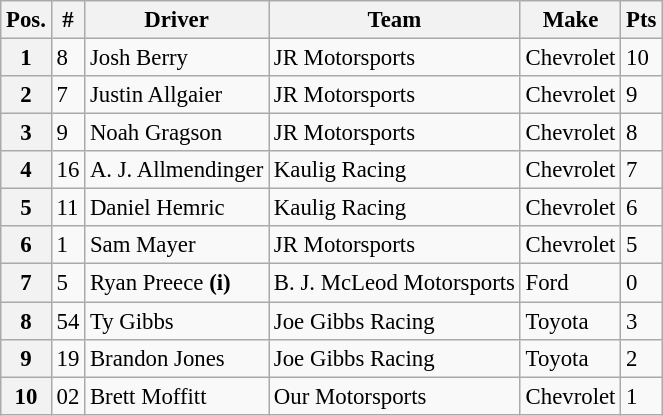<table class="wikitable" style="font-size:95%">
<tr>
<th>Pos.</th>
<th>#</th>
<th>Driver</th>
<th>Team</th>
<th>Make</th>
<th>Pts</th>
</tr>
<tr>
<th>1</th>
<td>8</td>
<td>Josh Berry</td>
<td>JR Motorsports</td>
<td>Chevrolet</td>
<td>10</td>
</tr>
<tr>
<th>2</th>
<td>7</td>
<td>Justin Allgaier</td>
<td>JR Motorsports</td>
<td>Chevrolet</td>
<td>9</td>
</tr>
<tr>
<th>3</th>
<td>9</td>
<td>Noah Gragson</td>
<td>JR Motorsports</td>
<td>Chevrolet</td>
<td>8</td>
</tr>
<tr>
<th>4</th>
<td>16</td>
<td>A. J. Allmendinger</td>
<td>Kaulig Racing</td>
<td>Chevrolet</td>
<td>7</td>
</tr>
<tr>
<th>5</th>
<td>11</td>
<td>Daniel Hemric</td>
<td>Kaulig Racing</td>
<td>Chevrolet</td>
<td>6</td>
</tr>
<tr>
<th>6</th>
<td>1</td>
<td>Sam Mayer</td>
<td>JR Motorsports</td>
<td>Chevrolet</td>
<td>5</td>
</tr>
<tr>
<th>7</th>
<td>5</td>
<td>Ryan Preece <strong>(i)</strong></td>
<td>B. J. McLeod Motorsports</td>
<td>Ford</td>
<td>0</td>
</tr>
<tr>
<th>8</th>
<td>54</td>
<td>Ty Gibbs</td>
<td>Joe Gibbs Racing</td>
<td>Toyota</td>
<td>3</td>
</tr>
<tr>
<th>9</th>
<td>19</td>
<td>Brandon Jones</td>
<td>Joe Gibbs Racing</td>
<td>Toyota</td>
<td>2</td>
</tr>
<tr>
<th>10</th>
<td>02</td>
<td>Brett Moffitt</td>
<td>Our Motorsports</td>
<td>Chevrolet</td>
<td>1</td>
</tr>
</table>
